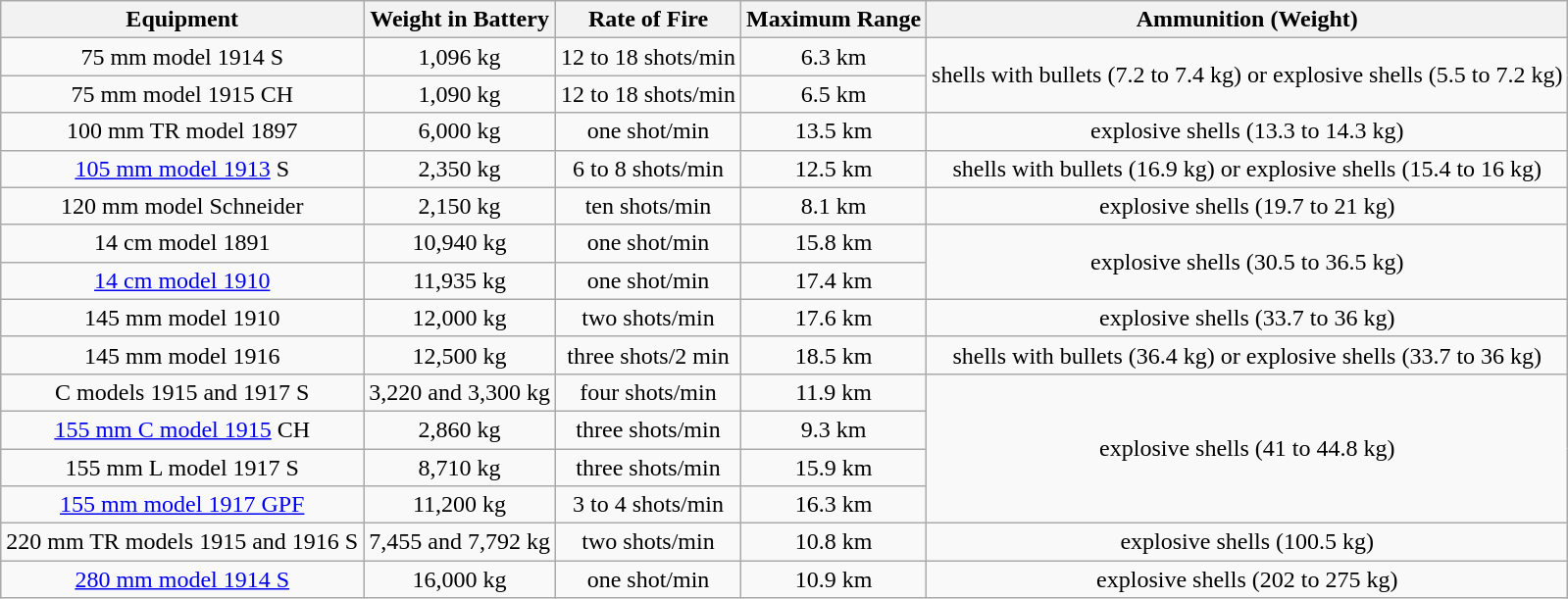<table class="wikitable sortable centre" style="text-align:center;">
<tr>
<th>Equipment</th>
<th>Weight in Battery</th>
<th>Rate of Fire</th>
<th>Maximum Range</th>
<th>Ammunition (Weight)</th>
</tr>
<tr>
<td>75 mm model 1914 S</td>
<td>1,096 <abbr>kg</abbr></td>
<td>12 to 18 shots/min</td>
<td>6.3 km</td>
<td rowspan="2">shells with bullets (7.2 to 7.4 kg) or explosive shells (5.5 to 7.2 kg)</td>
</tr>
<tr>
<td>75 mm model 1915 CH</td>
<td>1,090 <abbr>kg</abbr></td>
<td>12 to 18 shots/min</td>
<td>6.5 km</td>
</tr>
<tr>
<td>100 mm TR model 1897</td>
<td>6,000 kg</td>
<td>one shot/min</td>
<td>13.5 km</td>
<td>explosive shells (13.3 to 14.3 kg)</td>
</tr>
<tr>
<td><a href='#'>105 mm model 1913</a> S</td>
<td>2,350 kg</td>
<td>6 to 8 shots/min</td>
<td>12.5 km</td>
<td>shells with bullets (16.9 kg) or explosive shells (15.4 to 16 kg)</td>
</tr>
<tr>
<td>120 mm model Schneider</td>
<td>2,150 kg</td>
<td>ten shots/min</td>
<td>8.1 km</td>
<td>explosive shells (19.7 to 21 kg)</td>
</tr>
<tr>
<td>14 cm model 1891</td>
<td>10,940 kg</td>
<td>one shot/min</td>
<td>15.8 km</td>
<td rowspan="2">explosive shells (30.5 to 36.5 kg)</td>
</tr>
<tr>
<td><a href='#'>14 cm model 1910</a></td>
<td>11,935 kg</td>
<td>one shot/min</td>
<td>17.4 km</td>
</tr>
<tr>
<td>145 mm model 1910</td>
<td>12,000 kg</td>
<td>two shots/min</td>
<td>17.6 km</td>
<td>explosive shells (33.7 to 36 kg)</td>
</tr>
<tr>
<td>145 mm model 1916</td>
<td>12,500 kg</td>
<td>three shots/2 min</td>
<td>18.5 km</td>
<td>shells with bullets (36.4 kg) or explosive shells (33.7 to 36 kg)</td>
</tr>
<tr>
<td>C models 1915 and 1917 S</td>
<td>3,220 and 3,300 kg</td>
<td>four shots/min</td>
<td>11.9 km</td>
<td rowspan="4">explosive shells (41 to 44.8 kg)</td>
</tr>
<tr>
<td><a href='#'>155 mm C model 1915</a> CH</td>
<td>2,860 kg</td>
<td>three shots/min</td>
<td>9.3 km</td>
</tr>
<tr>
<td>155 mm L model 1917 S</td>
<td>8,710 kg</td>
<td>three shots/min</td>
<td>15.9 km</td>
</tr>
<tr>
<td><a href='#'>155 mm model 1917 GPF</a></td>
<td>11,200 kg</td>
<td>3 to 4 shots/min</td>
<td>16.3 km</td>
</tr>
<tr>
<td>220 mm TR models 1915 and 1916 S</td>
<td>7,455 and 7,792 kg</td>
<td>two shots/min</td>
<td>10.8 km</td>
<td>explosive shells (100.5 kg)</td>
</tr>
<tr>
<td><a href='#'>280 mm model 1914 S</a></td>
<td>16,000 kg</td>
<td>one shot/min</td>
<td>10.9 km</td>
<td>explosive shells (202 to 275 kg)</td>
</tr>
</table>
